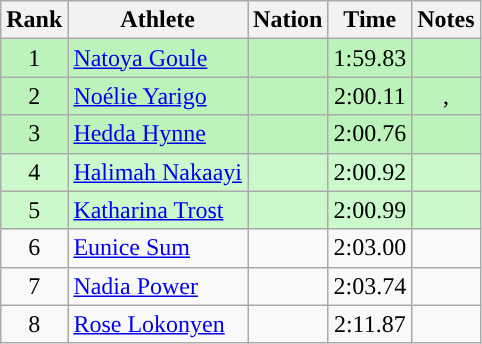<table class="wikitable sortable" style="text-align:center;">
<tr>
<th>Rank</th>
<th>Athlete</th>
<th>Nation</th>
<th>Time</th>
<th>Notes</th>
</tr>
<tr bgcolor=#bbf3bb>
<td>1</td>
<td align="left"><a href='#'>Natoya Goule</a></td>
<td align=left></td>
<td>1:59.83</td>
<td></td>
</tr>
<tr bgcolor=#bbf3bb>
<td>2</td>
<td align="left"><a href='#'>Noélie Yarigo</a></td>
<td align=left></td>
<td>2:00.11</td>
<td>, </td>
</tr>
<tr bgcolor=#bbf3bb>
<td>3</td>
<td align="left"><a href='#'>Hedda Hynne</a></td>
<td align=left></td>
<td>2:00.76</td>
<td></td>
</tr>
<tr bgcolor=#ccf9cc>
<td>4</td>
<td align="left"><a href='#'>Halimah Nakaayi</a></td>
<td align=left></td>
<td>2:00.92</td>
<td></td>
</tr>
<tr bgcolor=#ccf9cc>
<td>5</td>
<td align="left"><a href='#'>Katharina Trost</a></td>
<td align=left></td>
<td>2:00.99</td>
<td></td>
</tr>
<tr>
<td>6</td>
<td align="left"><a href='#'>Eunice Sum</a></td>
<td align=left></td>
<td>2:03.00</td>
<td></td>
</tr>
<tr>
<td>7</td>
<td align="left"><a href='#'>Nadia Power</a></td>
<td align=left></td>
<td>2:03.74</td>
<td></td>
</tr>
<tr>
<td>8</td>
<td align="left"><a href='#'>Rose Lokonyen</a></td>
<td align=left></td>
<td>2:11.87</td>
<td></td>
</tr>
</table>
